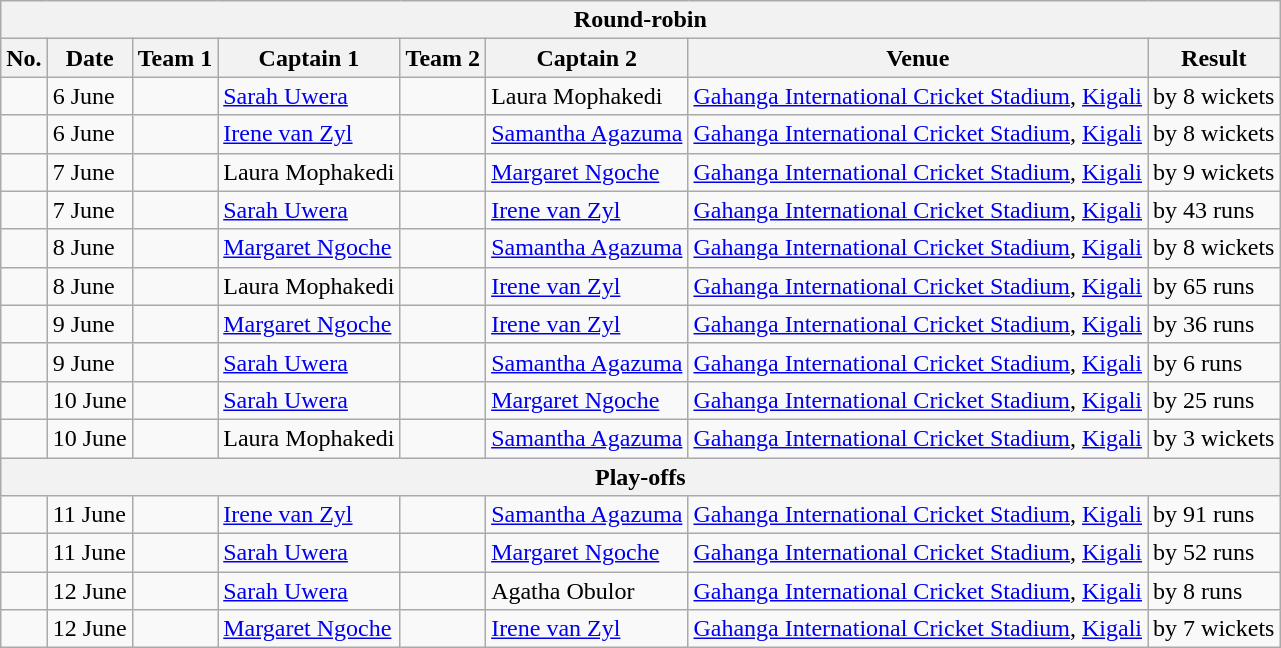<table class="wikitable">
<tr>
<th colspan="9">Round-robin</th>
</tr>
<tr>
<th>No.</th>
<th>Date</th>
<th>Team 1</th>
<th>Captain 1</th>
<th>Team 2</th>
<th>Captain 2</th>
<th>Venue</th>
<th>Result</th>
</tr>
<tr>
<td></td>
<td>6 June</td>
<td></td>
<td><a href='#'>Sarah Uwera</a></td>
<td></td>
<td>Laura Mophakedi</td>
<td><a href='#'>Gahanga International Cricket Stadium</a>, <a href='#'>Kigali</a></td>
<td> by 8 wickets</td>
</tr>
<tr>
<td></td>
<td>6 June</td>
<td></td>
<td><a href='#'>Irene van Zyl</a></td>
<td></td>
<td><a href='#'>Samantha Agazuma</a></td>
<td><a href='#'>Gahanga International Cricket Stadium</a>, <a href='#'>Kigali</a></td>
<td> by 8 wickets</td>
</tr>
<tr>
<td></td>
<td>7 June</td>
<td></td>
<td>Laura Mophakedi</td>
<td></td>
<td><a href='#'>Margaret Ngoche</a></td>
<td><a href='#'>Gahanga International Cricket Stadium</a>, <a href='#'>Kigali</a></td>
<td> by 9 wickets</td>
</tr>
<tr>
<td></td>
<td>7 June</td>
<td></td>
<td><a href='#'>Sarah Uwera</a></td>
<td></td>
<td><a href='#'>Irene van Zyl</a></td>
<td><a href='#'>Gahanga International Cricket Stadium</a>, <a href='#'>Kigali</a></td>
<td> by 43 runs</td>
</tr>
<tr>
<td></td>
<td>8 June</td>
<td></td>
<td><a href='#'>Margaret Ngoche</a></td>
<td></td>
<td><a href='#'>Samantha Agazuma</a></td>
<td><a href='#'>Gahanga International Cricket Stadium</a>, <a href='#'>Kigali</a></td>
<td> by 8 wickets</td>
</tr>
<tr>
<td></td>
<td>8 June</td>
<td></td>
<td>Laura Mophakedi</td>
<td></td>
<td><a href='#'>Irene van Zyl</a></td>
<td><a href='#'>Gahanga International Cricket Stadium</a>, <a href='#'>Kigali</a></td>
<td> by 65 runs</td>
</tr>
<tr>
<td></td>
<td>9 June</td>
<td></td>
<td><a href='#'>Margaret Ngoche</a></td>
<td></td>
<td><a href='#'>Irene van Zyl</a></td>
<td><a href='#'>Gahanga International Cricket Stadium</a>, <a href='#'>Kigali</a></td>
<td> by 36 runs</td>
</tr>
<tr>
<td></td>
<td>9 June</td>
<td></td>
<td><a href='#'>Sarah Uwera</a></td>
<td></td>
<td><a href='#'>Samantha Agazuma</a></td>
<td><a href='#'>Gahanga International Cricket Stadium</a>, <a href='#'>Kigali</a></td>
<td> by 6 runs</td>
</tr>
<tr>
<td></td>
<td>10 June</td>
<td></td>
<td><a href='#'>Sarah Uwera</a></td>
<td></td>
<td><a href='#'>Margaret Ngoche</a></td>
<td><a href='#'>Gahanga International Cricket Stadium</a>, <a href='#'>Kigali</a></td>
<td> by 25 runs</td>
</tr>
<tr>
<td></td>
<td>10 June</td>
<td></td>
<td>Laura Mophakedi</td>
<td></td>
<td><a href='#'>Samantha Agazuma</a></td>
<td><a href='#'>Gahanga International Cricket Stadium</a>, <a href='#'>Kigali</a></td>
<td> by 3 wickets</td>
</tr>
<tr>
<th colspan="8">Play-offs</th>
</tr>
<tr>
<td></td>
<td>11 June</td>
<td></td>
<td><a href='#'>Irene van Zyl</a></td>
<td></td>
<td><a href='#'>Samantha Agazuma</a></td>
<td><a href='#'>Gahanga International Cricket Stadium</a>, <a href='#'>Kigali</a></td>
<td> by 91 runs</td>
</tr>
<tr>
<td></td>
<td>11 June</td>
<td></td>
<td><a href='#'>Sarah Uwera</a></td>
<td></td>
<td><a href='#'>Margaret Ngoche</a></td>
<td><a href='#'>Gahanga International Cricket Stadium</a>, <a href='#'>Kigali</a></td>
<td> by 52 runs</td>
</tr>
<tr>
<td></td>
<td>12 June</td>
<td></td>
<td><a href='#'>Sarah Uwera</a></td>
<td></td>
<td>Agatha Obulor</td>
<td><a href='#'>Gahanga International Cricket Stadium</a>, <a href='#'>Kigali</a></td>
<td> by 8 runs</td>
</tr>
<tr>
<td></td>
<td>12 June</td>
<td></td>
<td><a href='#'>Margaret Ngoche</a></td>
<td></td>
<td><a href='#'>Irene van Zyl</a></td>
<td><a href='#'>Gahanga International Cricket Stadium</a>, <a href='#'>Kigali</a></td>
<td> by 7 wickets</td>
</tr>
</table>
